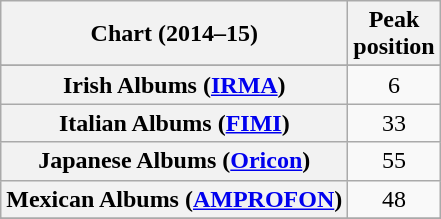<table class="wikitable plainrowheaders sortable" style="text-align:center;">
<tr>
<th>Chart (2014–15)</th>
<th>Peak<br>position</th>
</tr>
<tr>
</tr>
<tr>
</tr>
<tr>
</tr>
<tr>
</tr>
<tr>
</tr>
<tr>
</tr>
<tr>
</tr>
<tr>
</tr>
<tr>
</tr>
<tr>
</tr>
<tr>
<th scope="row">Irish Albums (<a href='#'>IRMA</a>)</th>
<td>6</td>
</tr>
<tr>
<th scope="row">Italian Albums (<a href='#'>FIMI</a>)</th>
<td>33</td>
</tr>
<tr>
<th scope="row">Japanese Albums (<a href='#'>Oricon</a>)</th>
<td>55</td>
</tr>
<tr>
<th scope="row">Mexican Albums (<a href='#'>AMPROFON</a>)</th>
<td>48</td>
</tr>
<tr>
</tr>
<tr>
</tr>
<tr>
</tr>
<tr>
</tr>
<tr>
</tr>
<tr>
</tr>
<tr>
</tr>
<tr>
</tr>
<tr>
</tr>
</table>
